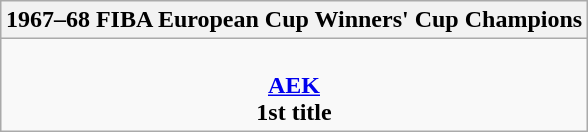<table class=wikitable style="text-align:center; margin:auto">
<tr>
<th>1967–68 FIBA European Cup Winners' Cup Champions</th>
</tr>
<tr>
<td><br> <strong><a href='#'>AEK</a></strong> <br> <strong>1st title</strong></td>
</tr>
</table>
